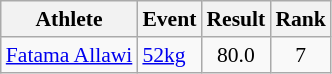<table class=wikitable style="font-size:90%">
<tr>
<th>Athlete</th>
<th>Event</th>
<th>Result</th>
<th>Rank</th>
</tr>
<tr>
<td><a href='#'>Fatama Allawi</a></td>
<td><a href='#'>52kg</a></td>
<td style="text-align:center;">80.0</td>
<td style="text-align:center;">7</td>
</tr>
</table>
